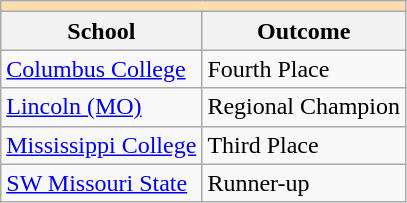<table class="wikitable" style="float:left; margin-right:1em;">
<tr>
<th colspan="3" style="background:#ffdead;"></th>
</tr>
<tr>
<th>School</th>
<th>Outcome</th>
</tr>
<tr>
<td><a href='#'>Columbus College</a></td>
<td>Fourth Place</td>
</tr>
<tr>
<td><a href='#'>Lincoln (MO)</a></td>
<td>Regional Champion</td>
</tr>
<tr>
<td><a href='#'>Mississippi College</a></td>
<td>Third Place</td>
</tr>
<tr>
<td><a href='#'>SW Missouri State</a></td>
<td>Runner-up</td>
</tr>
</table>
